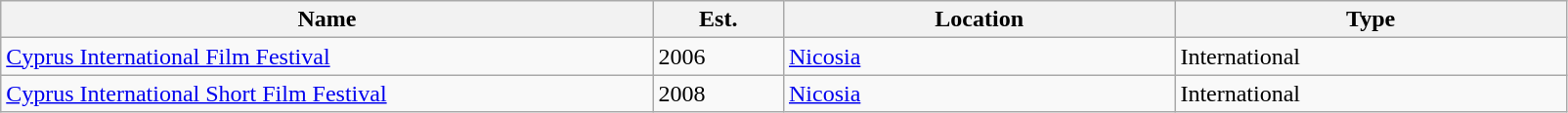<table class="wikitable">
<tr>
<th width="25%">Name</th>
<th width="5%">Est.</th>
<th width="15%">Location</th>
<th width="15%">Type</th>
</tr>
<tr>
<td><a href='#'>Cyprus International Film Festival</a></td>
<td>2006</td>
<td><a href='#'>Nicosia</a></td>
<td>International</td>
</tr>
<tr>
<td><a href='#'>Cyprus International Short Film Festival</a></td>
<td>2008</td>
<td><a href='#'>Nicosia</a></td>
<td>International</td>
</tr>
</table>
